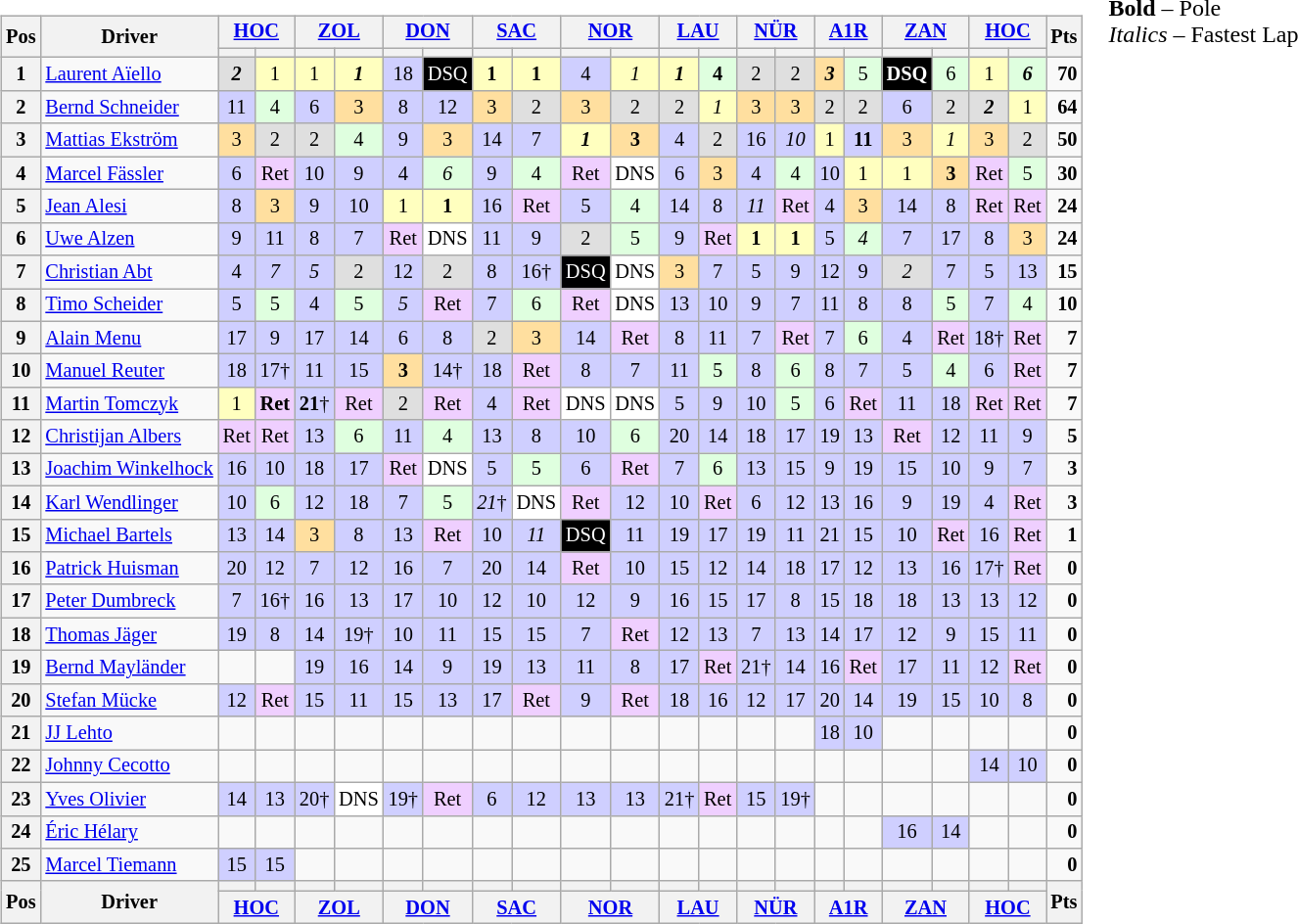<table>
<tr>
<td><br><table class="wikitable" style="font-size:85%; text-align:center">
<tr valign="top">
<th rowspan=2 valign="middle">Pos</th>
<th rowspan=2 valign="middle">Driver</th>
<th colspan="2"><a href='#'>HOC</a><br></th>
<th colspan="2"><a href='#'>ZOL</a><br></th>
<th colspan="2"><a href='#'>DON</a><br></th>
<th colspan="2"><a href='#'>SAC</a><br></th>
<th colspan="2"><a href='#'>NOR</a><br></th>
<th colspan="2"><a href='#'>LAU</a><br></th>
<th colspan="2"><a href='#'>NÜR</a><br></th>
<th colspan="2"><a href='#'>A1R</a><br></th>
<th colspan="2"><a href='#'>ZAN</a><br></th>
<th colspan="2"><a href='#'>HOC</a><br></th>
<th rowspan=2 valign="middle">Pts</th>
</tr>
<tr>
<th></th>
<th></th>
<th></th>
<th></th>
<th></th>
<th></th>
<th></th>
<th></th>
<th></th>
<th></th>
<th></th>
<th></th>
<th></th>
<th></th>
<th></th>
<th></th>
<th></th>
<th></th>
<th></th>
<th></th>
</tr>
<tr>
<th>1</th>
<td align=left> <a href='#'>Laurent Aïello</a></td>
<td style="background:#dfdfdf;"><strong><em>2</em></strong></td>
<td style="background:#ffffbf;">1</td>
<td style="background:#ffffbf;">1</td>
<td style="background:#ffffbf;"><strong><em>1</em></strong></td>
<td style="background:#cfcfff;">18</td>
<td style="background:#000000; color:white">DSQ</td>
<td style="background:#ffffbf;"><strong>1</strong></td>
<td style="background:#ffffbf;"><strong>1</strong></td>
<td style="background:#cfcfff;">4</td>
<td style="background:#ffffbf;"><em>1</em></td>
<td style="background:#ffffbf;"><strong><em>1</em></strong></td>
<td style="background:#dfffdf;"><strong>4</strong></td>
<td style="background:#dfdfdf;">2</td>
<td style="background:#dfdfdf;">2</td>
<td style="background:#ffdf9f;"><strong><em>3</em></strong></td>
<td style="background:#dfffdf;">5</td>
<td style="background:#000000; color:white"><strong>DSQ</strong></td>
<td style="background:#dfffdf;">6</td>
<td style="background:#ffffbf;">1</td>
<td style="background:#dfffdf;"><strong><em>6</em></strong></td>
<td align="right"><strong>70</strong></td>
</tr>
<tr>
<th>2</th>
<td align=left> <a href='#'>Bernd Schneider</a></td>
<td style="background:#cfcfff;">11</td>
<td style="background:#dfffdf;">4</td>
<td style="background:#cfcfff;">6</td>
<td style="background:#ffdf9f;">3</td>
<td style="background:#cfcfff;">8</td>
<td style="background:#cfcfff;">12</td>
<td style="background:#ffdf9f;">3</td>
<td style="background:#dfdfdf;">2</td>
<td style="background:#ffdf9f;">3</td>
<td style="background:#dfdfdf;">2</td>
<td style="background:#dfdfdf;">2</td>
<td style="background:#ffffbf;"><em>1</em></td>
<td style="background:#ffdf9f;">3</td>
<td style="background:#ffdf9f;">3</td>
<td style="background:#dfdfdf;">2</td>
<td style="background:#dfdfdf;">2</td>
<td style="background:#cfcfff;">6</td>
<td style="background:#dfdfdf;">2</td>
<td style="background:#dfdfdf;"><strong><em>2</em></strong></td>
<td style="background:#ffffbf;">1</td>
<td align="right"><strong>64</strong></td>
</tr>
<tr>
<th>3</th>
<td align=left> <a href='#'>Mattias Ekström</a></td>
<td style="background:#ffdf9f;">3</td>
<td style="background:#dfdfdf;">2</td>
<td style="background:#dfdfdf;">2</td>
<td style="background:#dfffdf;">4</td>
<td style="background:#cfcfff;">9</td>
<td style="background:#ffdf9f;">3</td>
<td style="background:#cfcfff;">14</td>
<td style="background:#cfcfff;">7</td>
<td style="background:#ffffbf;"><strong><em>1</em></strong></td>
<td style="background:#ffdf9f;"><strong>3</strong></td>
<td style="background:#cfcfff;">4</td>
<td style="background:#dfdfdf;">2</td>
<td style="background:#cfcfff;">16</td>
<td style="background:#cfcfff;"><em>10</em></td>
<td style="background:#ffffbf;">1</td>
<td style="background:#cfcfff;"><strong>11</strong></td>
<td style="background:#ffdf9f;">3</td>
<td style="background:#ffffbf;"><em>1</em></td>
<td style="background:#ffdf9f;">3</td>
<td style="background:#dfdfdf;">2</td>
<td align="right"><strong>50</strong></td>
</tr>
<tr>
<th>4</th>
<td align=left> <a href='#'>Marcel Fässler</a></td>
<td style="background:#cfcfff;">6</td>
<td style="background:#efcfff;">Ret</td>
<td style="background:#cfcfff;">10</td>
<td style="background:#cfcfff;">9</td>
<td style="background:#cfcfff;">4</td>
<td style="background:#dfffdf;"><em>6</em></td>
<td style="background:#cfcfff;">9</td>
<td style="background:#dfffdf;">4</td>
<td style="background:#efcfff;">Ret</td>
<td style="background:#ffffff;">DNS</td>
<td style="background:#cfcfff;">6</td>
<td style="background:#ffdf9f;">3</td>
<td style="background:#cfcfff;">4</td>
<td style="background:#dfffdf;">4</td>
<td style="background:#cfcfff;">10</td>
<td style="background:#ffffbf;">1</td>
<td style="background:#ffffbf;">1</td>
<td style="background:#ffdf9f;"><strong>3</strong></td>
<td style="background:#efcfff;">Ret</td>
<td style="background:#dfffdf;">5</td>
<td align="right"><strong>30</strong></td>
</tr>
<tr>
<th>5</th>
<td align=left> <a href='#'>Jean Alesi</a></td>
<td style="background:#cfcfff;">8</td>
<td style="background:#ffdf9f;">3</td>
<td style="background:#cfcfff;">9</td>
<td style="background:#cfcfff;">10</td>
<td style="background:#ffffbf;">1</td>
<td style="background:#ffffbf;"><strong>1</strong></td>
<td style="background:#cfcfff;">16</td>
<td style="background:#efcfff;">Ret</td>
<td style="background:#cfcfff;">5</td>
<td style="background:#dfffdf;">4</td>
<td style="background:#cfcfff;">14</td>
<td style="background:#cfcfff;">8</td>
<td style="background:#cfcfff;"><em>11</em></td>
<td style="background:#efcfff;">Ret</td>
<td style="background:#cfcfff;">4</td>
<td style="background:#ffdf9f;">3</td>
<td style="background:#cfcfff;">14</td>
<td style="background:#cfcfff;">8</td>
<td style="background:#efcfff;">Ret</td>
<td style="background:#efcfff;">Ret</td>
<td align="right"><strong>24</strong></td>
</tr>
<tr>
<th>6</th>
<td align=left> <a href='#'>Uwe Alzen</a></td>
<td style="background:#cfcfff;">9</td>
<td style="background:#cfcfff;">11</td>
<td style="background:#cfcfff;">8</td>
<td style="background:#cfcfff;">7</td>
<td style="background:#efcfff;">Ret</td>
<td style="background:#ffffff;">DNS</td>
<td style="background:#cfcfff;">11</td>
<td style="background:#cfcfff;">9</td>
<td style="background:#dfdfdf;">2</td>
<td style="background:#dfffdf;">5</td>
<td style="background:#cfcfff;">9</td>
<td style="background:#efcfff;">Ret</td>
<td style="background:#ffffbf;"><strong>1</strong></td>
<td style="background:#ffffbf;"><strong>1</strong></td>
<td style="background:#cfcfff;">5</td>
<td style="background:#dfffdf;"><em>4</em></td>
<td style="background:#cfcfff;">7</td>
<td style="background:#cfcfff;">17</td>
<td style="background:#cfcfff;">8</td>
<td style="background:#ffdf9f;">3</td>
<td align="right"><strong>24</strong></td>
</tr>
<tr>
<th>7</th>
<td align=left> <a href='#'>Christian Abt</a></td>
<td style="background:#cfcfff;">4</td>
<td style="background:#cfcfff;"><em>7</em></td>
<td style="background:#cfcfff;"><em>5</em></td>
<td style="background:#dfdfdf;">2</td>
<td style="background:#cfcfff;">12</td>
<td style="background:#dfdfdf;">2</td>
<td style="background:#cfcfff;">8</td>
<td style="background:#cfcfff;">16†</td>
<td style="background:#000000; color:white">DSQ</td>
<td style="background:#ffffff;">DNS</td>
<td style="background:#ffdf9f;">3</td>
<td style="background:#cfcfff;">7</td>
<td style="background:#cfcfff;">5</td>
<td style="background:#cfcfff;">9</td>
<td style="background:#cfcfff;">12</td>
<td style="background:#cfcfff;">9</td>
<td style="background:#dfdfdf;"><em>2</em></td>
<td style="background:#cfcfff;">7</td>
<td style="background:#cfcfff;">5</td>
<td style="background:#cfcfff;">13</td>
<td align="right"><strong>15</strong></td>
</tr>
<tr>
<th>8</th>
<td align=left> <a href='#'>Timo Scheider</a></td>
<td style="background:#cfcfff;">5</td>
<td style="background:#dfffdf;">5</td>
<td style="background:#cfcfff;">4</td>
<td style="background:#dfffdf;">5</td>
<td style="background:#cfcfff;"><em>5</em></td>
<td style="background:#efcfff;">Ret</td>
<td style="background:#cfcfff;">7</td>
<td style="background:#dfffdf;">6</td>
<td style="background:#efcfff;">Ret</td>
<td style="background:#ffffff;">DNS</td>
<td style="background:#cfcfff;">13</td>
<td style="background:#cfcfff;">10</td>
<td style="background:#cfcfff;">9</td>
<td style="background:#cfcfff;">7</td>
<td style="background:#cfcfff;">11</td>
<td style="background:#cfcfff;">8</td>
<td style="background:#cfcfff;">8</td>
<td style="background:#dfffdf;">5</td>
<td style="background:#cfcfff;">7</td>
<td style="background:#dfffdf;">4</td>
<td align="right"><strong>10</strong></td>
</tr>
<tr>
<th>9</th>
<td align=left> <a href='#'>Alain Menu</a></td>
<td style="background:#cfcfff;">17</td>
<td style="background:#cfcfff;">9</td>
<td style="background:#cfcfff;">17</td>
<td style="background:#cfcfff;">14</td>
<td style="background:#cfcfff;">6</td>
<td style="background:#cfcfff;">8</td>
<td style="background:#dfdfdf;">2</td>
<td style="background:#ffdf9f;">3</td>
<td style="background:#cfcfff;">14</td>
<td style="background:#efcfff;">Ret</td>
<td style="background:#cfcfff;">8</td>
<td style="background:#cfcfff;">11</td>
<td style="background:#cfcfff;">7</td>
<td style="background:#efcfff;">Ret</td>
<td style="background:#cfcfff;">7</td>
<td style="background:#dfffdf;">6</td>
<td style="background:#cfcfff;">4</td>
<td style="background:#efcfff;">Ret</td>
<td style="background:#cfcfff;">18†</td>
<td style="background:#efcfff;">Ret</td>
<td align="right"><strong>7</strong></td>
</tr>
<tr>
<th>10</th>
<td align=left> <a href='#'>Manuel Reuter</a></td>
<td style="background:#cfcfff;">18</td>
<td style="background:#cfcfff;">17†</td>
<td style="background:#cfcfff;">11</td>
<td style="background:#cfcfff;">15</td>
<td style="background:#ffdf9f;"><strong>3</strong></td>
<td style="background:#cfcfff;">14†</td>
<td style="background:#cfcfff;">18</td>
<td style="background:#efcfff;">Ret</td>
<td style="background:#cfcfff;">8</td>
<td style="background:#cfcfff;">7</td>
<td style="background:#cfcfff;">11</td>
<td style="background:#dfffdf;">5</td>
<td style="background:#cfcfff;">8</td>
<td style="background:#dfffdf;">6</td>
<td style="background:#cfcfff;">8</td>
<td style="background:#cfcfff;">7</td>
<td style="background:#cfcfff;">5</td>
<td style="background:#dfffdf;">4</td>
<td style="background:#cfcfff;">6</td>
<td style="background:#efcfff;">Ret</td>
<td align="right"><strong>7</strong></td>
</tr>
<tr>
<th>11</th>
<td align=left> <a href='#'>Martin Tomczyk</a></td>
<td style="background:#ffffbf;">1</td>
<td style="background:#efcfff;"><strong>Ret</strong></td>
<td style="background:#cfcfff;"><strong>21</strong>†</td>
<td style="background:#efcfff;">Ret</td>
<td style="background:#dfdfdf;">2</td>
<td style="background:#efcfff;">Ret</td>
<td style="background:#cfcfff;">4</td>
<td style="background:#efcfff;">Ret</td>
<td style="background:#ffffff;">DNS</td>
<td style="background:#ffffff;">DNS</td>
<td style="background:#cfcfff;">5</td>
<td style="background:#cfcfff;">9</td>
<td style="background:#cfcfff;">10</td>
<td style="background:#dfffdf;">5</td>
<td style="background:#cfcfff;">6</td>
<td style="background:#efcfff;">Ret</td>
<td style="background:#cfcfff;">11</td>
<td style="background:#cfcfff;">18</td>
<td style="background:#efcfff;">Ret</td>
<td style="background:#efcfff;">Ret</td>
<td align="right"><strong>7</strong></td>
</tr>
<tr>
<th>12</th>
<td align=left> <a href='#'>Christijan Albers</a></td>
<td style="background:#efcfff;">Ret</td>
<td style="background:#efcfff;">Ret</td>
<td style="background:#cfcfff;">13</td>
<td style="background:#dfffdf;">6</td>
<td style="background:#cfcfff;">11</td>
<td style="background:#dfffdf;">4</td>
<td style="background:#cfcfff;">13</td>
<td style="background:#cfcfff;">8</td>
<td style="background:#cfcfff;">10</td>
<td style="background:#dfffdf;">6</td>
<td style="background:#cfcfff;">20</td>
<td style="background:#cfcfff;">14</td>
<td style="background:#cfcfff;">18</td>
<td style="background:#cfcfff;">17</td>
<td style="background:#cfcfff;">19</td>
<td style="background:#cfcfff;">13</td>
<td style="background:#efcfff;">Ret</td>
<td style="background:#cfcfff;">12</td>
<td style="background:#cfcfff;">11</td>
<td style="background:#cfcfff;">9</td>
<td align="right"><strong>5</strong></td>
</tr>
<tr>
<th>13</th>
<td align=left> <a href='#'>Joachim Winkelhock</a></td>
<td style="background:#cfcfff;">16</td>
<td style="background:#cfcfff;">10</td>
<td style="background:#cfcfff;">18</td>
<td style="background:#cfcfff;">17</td>
<td style="background:#efcfff;">Ret</td>
<td style="background:#ffffff;">DNS</td>
<td style="background:#cfcfff;">5</td>
<td style="background:#dfffdf;">5</td>
<td style="background:#cfcfff;">6</td>
<td style="background:#efcfff;">Ret</td>
<td style="background:#cfcfff;">7</td>
<td style="background:#dfffdf;">6</td>
<td style="background:#cfcfff;">13</td>
<td style="background:#cfcfff;">15</td>
<td style="background:#cfcfff;">9</td>
<td style="background:#cfcfff;">19</td>
<td style="background:#cfcfff;">15</td>
<td style="background:#cfcfff;">10</td>
<td style="background:#cfcfff;">9</td>
<td style="background:#cfcfff;">7</td>
<td align="right"><strong>3</strong></td>
</tr>
<tr>
<th>14</th>
<td align=left> <a href='#'>Karl Wendlinger</a></td>
<td style="background:#cfcfff;">10</td>
<td style="background:#dfffdf;">6</td>
<td style="background:#cfcfff;">12</td>
<td style="background:#cfcfff;">18</td>
<td style="background:#cfcfff;">7</td>
<td style="background:#dfffdf;">5</td>
<td style="background:#cfcfff;"><em>21</em>†</td>
<td style="background:#ffffff;">DNS</td>
<td style="background:#efcfff;">Ret</td>
<td style="background:#cfcfff;">12</td>
<td style="background:#cfcfff;">10</td>
<td style="background:#efcfff;">Ret</td>
<td style="background:#cfcfff;">6</td>
<td style="background:#cfcfff;">12</td>
<td style="background:#cfcfff;">13</td>
<td style="background:#cfcfff;">16</td>
<td style="background:#cfcfff;">9</td>
<td style="background:#cfcfff;">19</td>
<td style="background:#cfcfff;">4</td>
<td style="background:#efcfff;">Ret</td>
<td align="right"><strong>3</strong></td>
</tr>
<tr>
<th>15</th>
<td align=left> <a href='#'>Michael Bartels</a></td>
<td style="background:#cfcfff;">13</td>
<td style="background:#cfcfff;">14</td>
<td style="background:#ffdf9f;">3</td>
<td style="background:#cfcfff;">8</td>
<td style="background:#cfcfff;">13</td>
<td style="background:#efcfff;">Ret</td>
<td style="background:#cfcfff;">10</td>
<td style="background:#cfcfff;"><em>11</em></td>
<td style="background:#000000; color:white">DSQ</td>
<td style="background:#cfcfff;">11</td>
<td style="background:#cfcfff;">19</td>
<td style="background:#cfcfff;">17</td>
<td style="background:#cfcfff;">19</td>
<td style="background:#cfcfff;">11</td>
<td style="background:#cfcfff;">21</td>
<td style="background:#cfcfff;">15</td>
<td style="background:#cfcfff;">10</td>
<td style="background:#efcfff;">Ret</td>
<td style="background:#cfcfff;">16</td>
<td style="background:#efcfff;">Ret</td>
<td align="right"><strong>1</strong></td>
</tr>
<tr>
<th>16</th>
<td align=left> <a href='#'>Patrick Huisman</a></td>
<td style="background:#cfcfff;">20</td>
<td style="background:#cfcfff;">12</td>
<td style="background:#cfcfff;">7</td>
<td style="background:#cfcfff;">12</td>
<td style="background:#cfcfff;">16</td>
<td style="background:#cfcfff;">7</td>
<td style="background:#cfcfff;">20</td>
<td style="background:#cfcfff;">14</td>
<td style="background:#efcfff;">Ret</td>
<td style="background:#cfcfff;">10</td>
<td style="background:#cfcfff;">15</td>
<td style="background:#cfcfff;">12</td>
<td style="background:#cfcfff;">14</td>
<td style="background:#cfcfff;">18</td>
<td style="background:#cfcfff;">17</td>
<td style="background:#cfcfff;">12</td>
<td style="background:#cfcfff;">13</td>
<td style="background:#cfcfff;">16</td>
<td style="background:#cfcfff;">17†</td>
<td style="background:#efcfff;">Ret</td>
<td align="right"><strong>0</strong></td>
</tr>
<tr>
<th>17</th>
<td align=left> <a href='#'>Peter Dumbreck</a></td>
<td style="background:#cfcfff;">7</td>
<td style="background:#cfcfff;">16†</td>
<td style="background:#cfcfff;">16</td>
<td style="background:#cfcfff;">13</td>
<td style="background:#cfcfff;">17</td>
<td style="background:#cfcfff;">10</td>
<td style="background:#cfcfff;">12</td>
<td style="background:#cfcfff;">10</td>
<td style="background:#cfcfff;">12</td>
<td style="background:#cfcfff;">9</td>
<td style="background:#cfcfff;">16</td>
<td style="background:#cfcfff;">15</td>
<td style="background:#cfcfff;">17</td>
<td style="background:#cfcfff;">8</td>
<td style="background:#cfcfff;">15</td>
<td style="background:#cfcfff;">18</td>
<td style="background:#cfcfff;">18</td>
<td style="background:#cfcfff;">13</td>
<td style="background:#cfcfff;">13</td>
<td style="background:#cfcfff;">12</td>
<td align="right"><strong>0</strong></td>
</tr>
<tr>
<th>18</th>
<td align=left> <a href='#'>Thomas Jäger</a></td>
<td style="background:#cfcfff;">19</td>
<td style="background:#cfcfff;">8</td>
<td style="background:#cfcfff;">14</td>
<td style="background:#cfcfff;">19†</td>
<td style="background:#cfcfff;">10</td>
<td style="background:#cfcfff;">11</td>
<td style="background:#cfcfff;">15</td>
<td style="background:#cfcfff;">15</td>
<td style="background:#cfcfff;">7</td>
<td style="background:#efcfff;">Ret</td>
<td style="background:#cfcfff;">12</td>
<td style="background:#cfcfff;">13</td>
<td style="background:#cfcfff;">7</td>
<td style="background:#cfcfff;">13</td>
<td style="background:#cfcfff;">14</td>
<td style="background:#cfcfff;">17</td>
<td style="background:#cfcfff;">12</td>
<td style="background:#cfcfff;">9</td>
<td style="background:#cfcfff;">15</td>
<td style="background:#cfcfff;">11</td>
<td align="right"><strong>0</strong></td>
</tr>
<tr>
<th>19</th>
<td align=left> <a href='#'>Bernd Mayländer</a></td>
<td></td>
<td></td>
<td style="background:#cfcfff;">19</td>
<td style="background:#cfcfff;">16</td>
<td style="background:#cfcfff;">14</td>
<td style="background:#cfcfff;">9</td>
<td style="background:#cfcfff;">19</td>
<td style="background:#cfcfff;">13</td>
<td style="background:#cfcfff;">11</td>
<td style="background:#cfcfff;">8</td>
<td style="background:#cfcfff;">17</td>
<td style="background:#efcfff;">Ret</td>
<td style="background:#cfcfff;">21†</td>
<td style="background:#cfcfff;">14</td>
<td style="background:#cfcfff;">16</td>
<td style="background:#efcfff;">Ret</td>
<td style="background:#cfcfff;">17</td>
<td style="background:#cfcfff;">11</td>
<td style="background:#cfcfff;">12</td>
<td style="background:#efcfff;">Ret</td>
<td align="right"><strong>0</strong></td>
</tr>
<tr>
<th>20</th>
<td align=left> <a href='#'>Stefan Mücke</a></td>
<td style="background:#cfcfff;">12</td>
<td style="background:#efcfff;">Ret</td>
<td style="background:#cfcfff;">15</td>
<td style="background:#cfcfff;">11</td>
<td style="background:#cfcfff;">15</td>
<td style="background:#cfcfff;">13</td>
<td style="background:#cfcfff;">17</td>
<td style="background:#efcfff;">Ret</td>
<td style="background:#cfcfff;">9</td>
<td style="background:#efcfff;">Ret</td>
<td style="background:#cfcfff;">18</td>
<td style="background:#cfcfff;">16</td>
<td style="background:#cfcfff;">12</td>
<td style="background:#cfcfff;">17</td>
<td style="background:#cfcfff;">20</td>
<td style="background:#cfcfff;">14</td>
<td style="background:#cfcfff;">19</td>
<td style="background:#cfcfff;">15</td>
<td style="background:#cfcfff;">10</td>
<td style="background:#cfcfff;">8</td>
<td align="right"><strong>0</strong></td>
</tr>
<tr>
<th>21</th>
<td align=left> <a href='#'>JJ Lehto</a></td>
<td></td>
<td></td>
<td></td>
<td></td>
<td></td>
<td></td>
<td></td>
<td></td>
<td></td>
<td></td>
<td></td>
<td></td>
<td></td>
<td></td>
<td style="background:#cfcfff;">18</td>
<td style="background:#cfcfff;">10</td>
<td></td>
<td></td>
<td></td>
<td></td>
<td align="right"><strong>0</strong></td>
</tr>
<tr>
<th>22</th>
<td align=left> <a href='#'>Johnny Cecotto</a></td>
<td></td>
<td></td>
<td></td>
<td></td>
<td></td>
<td></td>
<td></td>
<td></td>
<td></td>
<td></td>
<td></td>
<td></td>
<td></td>
<td></td>
<td></td>
<td></td>
<td></td>
<td></td>
<td style="background:#cfcfff;">14</td>
<td style="background:#cfcfff;">10</td>
<td align="right"><strong>0</strong></td>
</tr>
<tr>
<th>23</th>
<td align=left> <a href='#'>Yves Olivier</a></td>
<td style="background:#cfcfff;">14</td>
<td style="background:#cfcfff;">13</td>
<td style="background:#cfcfff;">20†</td>
<td style="background:#ffffff;">DNS</td>
<td style="background:#cfcfff;">19†</td>
<td style="background:#efcfff;">Ret</td>
<td style="background:#cfcfff;">6</td>
<td style="background:#cfcfff;">12</td>
<td style="background:#cfcfff;">13</td>
<td style="background:#cfcfff;">13</td>
<td style="background:#cfcfff;">21†</td>
<td style="background:#efcfff;">Ret</td>
<td style="background:#cfcfff;">15</td>
<td style="background:#cfcfff;">19†</td>
<td></td>
<td></td>
<td></td>
<td></td>
<td></td>
<td></td>
<td align="right"><strong>0</strong></td>
</tr>
<tr>
<th>24</th>
<td align=left> <a href='#'>Éric Hélary</a></td>
<td></td>
<td></td>
<td></td>
<td></td>
<td></td>
<td></td>
<td></td>
<td></td>
<td></td>
<td></td>
<td></td>
<td></td>
<td></td>
<td></td>
<td></td>
<td></td>
<td style="background:#cfcfff;">16</td>
<td style="background:#cfcfff;">14</td>
<td></td>
<td></td>
<td align="right"><strong>0</strong></td>
</tr>
<tr>
<th>25</th>
<td align=left> <a href='#'>Marcel Tiemann</a></td>
<td style="background:#cfcfff;">15</td>
<td style="background:#cfcfff;">15</td>
<td></td>
<td></td>
<td></td>
<td></td>
<td></td>
<td></td>
<td></td>
<td></td>
<td></td>
<td></td>
<td></td>
<td></td>
<td></td>
<td></td>
<td></td>
<td></td>
<td></td>
<td></td>
<td align="right"><strong>0</strong></td>
</tr>
<tr>
<th rowspan=2 valign="middle">Pos</th>
<th rowspan=2 valign="middle">Driver</th>
<th></th>
<th></th>
<th></th>
<th></th>
<th></th>
<th></th>
<th></th>
<th></th>
<th></th>
<th></th>
<th></th>
<th></th>
<th></th>
<th></th>
<th></th>
<th></th>
<th></th>
<th></th>
<th></th>
<th></th>
<th rowspan=2 valign="middle">Pts</th>
</tr>
<tr>
<th colspan="2"><a href='#'>HOC</a><br></th>
<th colspan="2"><a href='#'>ZOL</a><br></th>
<th colspan="2"><a href='#'>DON</a><br></th>
<th colspan="2"><a href='#'>SAC</a><br></th>
<th colspan="2"><a href='#'>NOR</a><br></th>
<th colspan="2"><a href='#'>LAU</a><br></th>
<th colspan="2"><a href='#'>NÜR</a><br></th>
<th colspan="2"><a href='#'>A1R</a><br></th>
<th colspan="2"><a href='#'>ZAN</a><br></th>
<th colspan="2"><a href='#'>HOC</a><br></th>
</tr>
</table>
</td>
<td valign="top"><br>
<span><strong>Bold</strong> – Pole<br>
<em>Italics</em> – Fastest Lap</span></td>
</tr>
</table>
